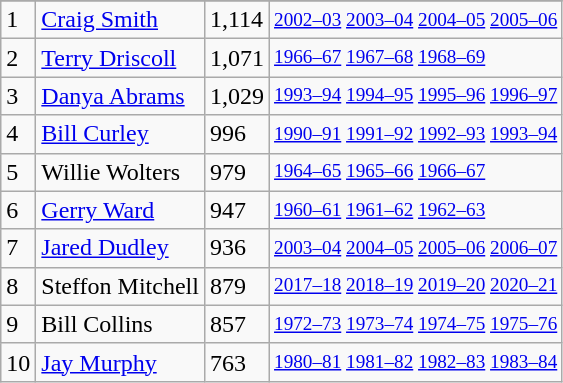<table class="wikitable">
<tr>
</tr>
<tr>
<td>1</td>
<td><a href='#'>Craig Smith</a></td>
<td>1,114</td>
<td style="font-size:80%;"><a href='#'>2002–03</a> <a href='#'>2003–04</a> <a href='#'>2004–05</a> <a href='#'>2005–06</a></td>
</tr>
<tr>
<td>2</td>
<td><a href='#'>Terry Driscoll</a></td>
<td>1,071</td>
<td style="font-size:80%;"><a href='#'>1966–67</a> <a href='#'>1967–68</a> <a href='#'>1968–69</a></td>
</tr>
<tr>
<td>3</td>
<td><a href='#'>Danya Abrams</a></td>
<td>1,029</td>
<td style="font-size:80%;"><a href='#'>1993–94</a> <a href='#'>1994–95</a> <a href='#'>1995–96</a> <a href='#'>1996–97</a></td>
</tr>
<tr>
<td>4</td>
<td><a href='#'>Bill Curley</a></td>
<td>996</td>
<td style="font-size:80%;"><a href='#'>1990–91</a> <a href='#'>1991–92</a> <a href='#'>1992–93</a> <a href='#'>1993–94</a></td>
</tr>
<tr>
<td>5</td>
<td>Willie Wolters</td>
<td>979</td>
<td style="font-size:80%;"><a href='#'>1964–65</a> <a href='#'>1965–66</a> <a href='#'>1966–67</a></td>
</tr>
<tr>
<td>6</td>
<td><a href='#'>Gerry Ward</a></td>
<td>947</td>
<td style="font-size:80%;"><a href='#'>1960–61</a> <a href='#'>1961–62</a> <a href='#'>1962–63</a></td>
</tr>
<tr>
<td>7</td>
<td><a href='#'>Jared Dudley</a></td>
<td>936</td>
<td style="font-size:80%;"><a href='#'>2003–04</a> <a href='#'>2004–05</a> <a href='#'>2005–06</a> <a href='#'>2006–07</a></td>
</tr>
<tr>
<td>8</td>
<td>Steffon Mitchell</td>
<td>879</td>
<td style="font-size:80%;"><a href='#'>2017–18</a> <a href='#'>2018–19</a> <a href='#'>2019–20</a> <a href='#'>2020–21</a></td>
</tr>
<tr>
<td>9</td>
<td>Bill Collins</td>
<td>857</td>
<td style="font-size:80%;"><a href='#'>1972–73</a> <a href='#'>1973–74</a> <a href='#'>1974–75</a> <a href='#'>1975–76</a></td>
</tr>
<tr>
<td>10</td>
<td><a href='#'>Jay Murphy</a></td>
<td>763</td>
<td style="font-size:80%;"><a href='#'>1980–81</a> <a href='#'>1981–82</a> <a href='#'>1982–83</a> <a href='#'>1983–84</a></td>
</tr>
</table>
